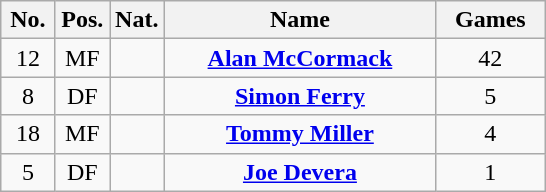<table class="wikitable" style="text-align:center">
<tr>
<th width=10%>No.</th>
<th width=10%>Pos.</th>
<th width=10%>Nat.</th>
<th width=50%>Name</th>
<th width=20%>Games</th>
</tr>
<tr>
<td>12</td>
<td>MF</td>
<td></td>
<td><strong><a href='#'>Alan McCormack</a></strong></td>
<td style="text-align:center;">42</td>
</tr>
<tr>
<td>8</td>
<td>DF</td>
<td></td>
<td><strong><a href='#'>Simon Ferry</a></strong></td>
<td style="text-align:center;">5</td>
</tr>
<tr>
<td>18</td>
<td>MF</td>
<td></td>
<td><strong><a href='#'>Tommy Miller</a></strong></td>
<td style="text-align:center;">4</td>
</tr>
<tr>
<td>5</td>
<td>DF</td>
<td></td>
<td><strong><a href='#'>Joe Devera</a></strong></td>
<td style="text-align:center;">1</td>
</tr>
</table>
